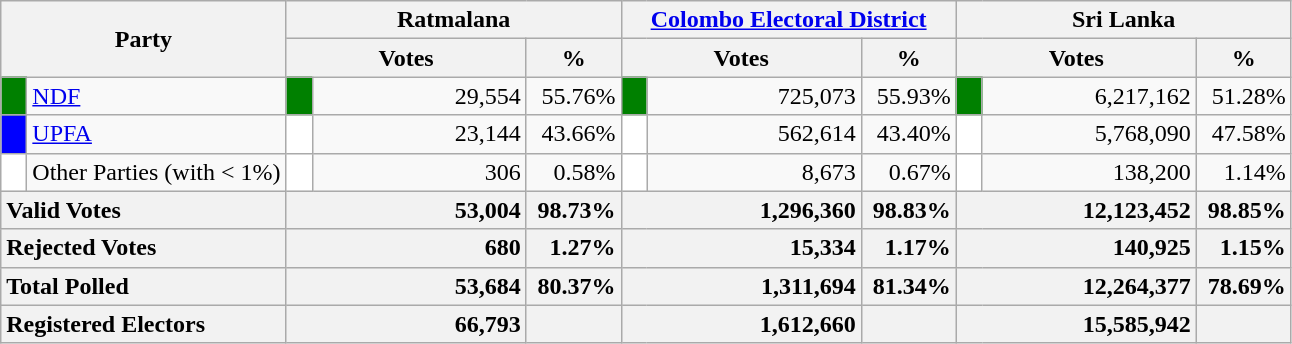<table class="wikitable">
<tr>
<th colspan="2" width="144px"rowspan="2">Party</th>
<th colspan="3" width="216px">Ratmalana</th>
<th colspan="3" width="216px"><a href='#'>Colombo Electoral District</a></th>
<th colspan="3" width="216px">Sri Lanka</th>
</tr>
<tr>
<th colspan="2" width="144px">Votes</th>
<th>%</th>
<th colspan="2" width="144px">Votes</th>
<th>%</th>
<th colspan="2" width="144px">Votes</th>
<th>%</th>
</tr>
<tr>
<td style="background-color:green;" width="10px"></td>
<td style="text-align:left;"><a href='#'>NDF</a></td>
<td style="background-color:green;" width="10px"></td>
<td style="text-align:right;">29,554</td>
<td style="text-align:right;">55.76%</td>
<td style="background-color:green;" width="10px"></td>
<td style="text-align:right;">725,073</td>
<td style="text-align:right;">55.93%</td>
<td style="background-color:green;" width="10px"></td>
<td style="text-align:right;">6,217,162</td>
<td style="text-align:right;">51.28%</td>
</tr>
<tr>
<td style="background-color:blue;" width="10px"></td>
<td style="text-align:left;"><a href='#'>UPFA</a></td>
<td style="background-color:white;" width="10px"></td>
<td style="text-align:right;">23,144</td>
<td style="text-align:right;">43.66%</td>
<td style="background-color:white;" width="10px"></td>
<td style="text-align:right;">562,614</td>
<td style="text-align:right;">43.40%</td>
<td style="background-color:white;" width="10px"></td>
<td style="text-align:right;">5,768,090</td>
<td style="text-align:right;">47.58%</td>
</tr>
<tr>
<td style="background-color:white;" width="10px"></td>
<td style="text-align:left;">Other Parties (with < 1%)</td>
<td style="background-color:white;" width="10px"></td>
<td style="text-align:right;">306</td>
<td style="text-align:right;">0.58%</td>
<td style="background-color:white;" width="10px"></td>
<td style="text-align:right;">8,673</td>
<td style="text-align:right;">0.67%</td>
<td style="background-color:white;" width="10px"></td>
<td style="text-align:right;">138,200</td>
<td style="text-align:right;">1.14%</td>
</tr>
<tr>
<th colspan="2" width="144px"style="text-align:left;">Valid Votes</th>
<th style="text-align:right;"colspan="2" width="144px">53,004</th>
<th style="text-align:right;">98.73%</th>
<th style="text-align:right;"colspan="2" width="144px">1,296,360</th>
<th style="text-align:right;">98.83%</th>
<th style="text-align:right;"colspan="2" width="144px">12,123,452</th>
<th style="text-align:right;">98.85%</th>
</tr>
<tr>
<th colspan="2" width="144px"style="text-align:left;">Rejected Votes</th>
<th style="text-align:right;"colspan="2" width="144px">680</th>
<th style="text-align:right;">1.27%</th>
<th style="text-align:right;"colspan="2" width="144px">15,334</th>
<th style="text-align:right;">1.17%</th>
<th style="text-align:right;"colspan="2" width="144px">140,925</th>
<th style="text-align:right;">1.15%</th>
</tr>
<tr>
<th colspan="2" width="144px"style="text-align:left;">Total Polled</th>
<th style="text-align:right;"colspan="2" width="144px">53,684</th>
<th style="text-align:right;">80.37%</th>
<th style="text-align:right;"colspan="2" width="144px">1,311,694</th>
<th style="text-align:right;">81.34%</th>
<th style="text-align:right;"colspan="2" width="144px">12,264,377</th>
<th style="text-align:right;">78.69%</th>
</tr>
<tr>
<th colspan="2" width="144px"style="text-align:left;">Registered Electors</th>
<th style="text-align:right;"colspan="2" width="144px">66,793</th>
<th></th>
<th style="text-align:right;"colspan="2" width="144px">1,612,660</th>
<th></th>
<th style="text-align:right;"colspan="2" width="144px">15,585,942</th>
<th></th>
</tr>
</table>
